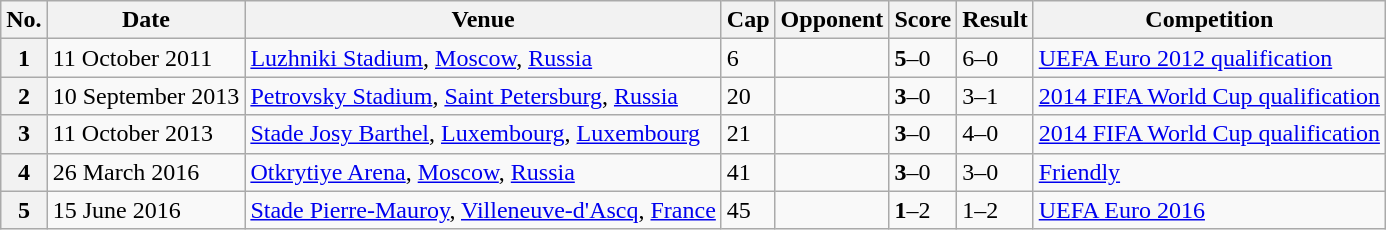<table class="wikitable sortable plainrowheaders">
<tr>
<th scope=col>No.</th>
<th scope=col data-sort-type=date>Date</th>
<th scope=col>Venue</th>
<th scope=col>Cap</th>
<th scope=col>Opponent</th>
<th scope=col>Score</th>
<th scope=col>Result</th>
<th scope=col>Competition</th>
</tr>
<tr>
<th scope=row>1</th>
<td>11 October 2011</td>
<td><a href='#'>Luzhniki Stadium</a>, <a href='#'>Moscow</a>, <a href='#'>Russia</a></td>
<td>6</td>
<td></td>
<td><strong>5</strong>–0</td>
<td>6–0</td>
<td><a href='#'>UEFA Euro 2012 qualification</a></td>
</tr>
<tr>
<th scope=row>2</th>
<td>10 September 2013</td>
<td><a href='#'>Petrovsky Stadium</a>, <a href='#'>Saint Petersburg</a>, <a href='#'>Russia</a></td>
<td>20</td>
<td></td>
<td><strong>3</strong>–0</td>
<td>3–1</td>
<td><a href='#'>2014 FIFA World Cup qualification</a></td>
</tr>
<tr>
<th scope=row>3</th>
<td>11 October 2013</td>
<td><a href='#'>Stade Josy Barthel</a>, <a href='#'>Luxembourg</a>, <a href='#'>Luxembourg</a></td>
<td>21</td>
<td></td>
<td><strong>3</strong>–0</td>
<td>4–0</td>
<td><a href='#'>2014 FIFA World Cup qualification</a></td>
</tr>
<tr>
<th scope=row>4</th>
<td>26 March 2016</td>
<td><a href='#'>Otkrytiye Arena</a>, <a href='#'>Moscow</a>, <a href='#'>Russia</a></td>
<td>41</td>
<td></td>
<td><strong>3</strong>–0</td>
<td>3–0</td>
<td><a href='#'>Friendly</a></td>
</tr>
<tr>
<th scope=row>5</th>
<td>15 June 2016</td>
<td><a href='#'>Stade Pierre-Mauroy</a>, <a href='#'>Villeneuve-d'Ascq</a>, <a href='#'>France</a></td>
<td>45</td>
<td></td>
<td><strong>1</strong>–2</td>
<td>1–2</td>
<td><a href='#'>UEFA Euro 2016</a></td>
</tr>
</table>
